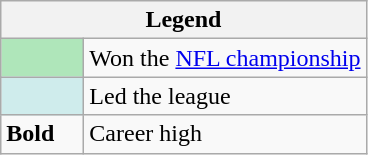<table class="wikitable mw-collapsible">
<tr>
<th colspan="2">Legend</th>
</tr>
<tr>
<td style="background:#afe6ba; width:3em;"></td>
<td>Won the <a href='#'>NFL championship</a></td>
</tr>
<tr>
<td style="background:#cfecec; width:3em;"></td>
<td>Led the league</td>
</tr>
<tr>
<td><strong>Bold</strong></td>
<td>Career high</td>
</tr>
</table>
